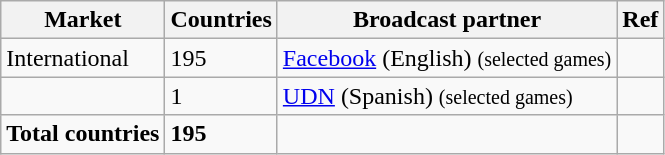<table class="wikitable">
<tr>
<th>Market</th>
<th>Countries</th>
<th>Broadcast partner</th>
<th>Ref</th>
</tr>
<tr>
<td>International</td>
<td>195</td>
<td><a href='#'>Facebook</a> (English) <small>(selected games)</small></td>
<td></td>
</tr>
<tr>
<td></td>
<td>1</td>
<td><a href='#'>UDN</a> (Spanish) <small>(selected games)</small></td>
<td></td>
</tr>
<tr>
<td><strong>Total countries</strong></td>
<td><strong>195</strong></td>
<td></td>
<td></td>
</tr>
</table>
